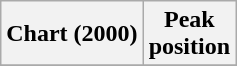<table class="wikitable">
<tr>
<th>Chart (2000)</th>
<th>Peak<br>position</th>
</tr>
<tr>
</tr>
</table>
